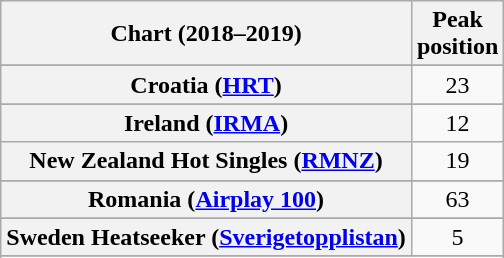<table class="wikitable sortable plainrowheaders" style="text-align:center">
<tr>
<th>Chart (2018–2019)</th>
<th>Peak<br>position</th>
</tr>
<tr>
</tr>
<tr>
</tr>
<tr>
</tr>
<tr>
<th scope="row">Croatia (<a href='#'>HRT</a>)</th>
<td>23</td>
</tr>
<tr>
</tr>
<tr>
</tr>
<tr>
</tr>
<tr>
<th scope="row">Ireland (<a href='#'>IRMA</a>)</th>
<td>12</td>
</tr>
<tr>
<th scope="row">New Zealand Hot Singles (<a href='#'>RMNZ</a>)</th>
<td>19</td>
</tr>
<tr>
</tr>
<tr>
<th scope="row">Romania (<a href='#'>Airplay 100</a>)</th>
<td>63</td>
</tr>
<tr>
</tr>
<tr>
</tr>
<tr>
<th scope="row">Sweden Heatseeker (<a href='#'>Sverigetopplistan</a>)</th>
<td>5</td>
</tr>
<tr>
</tr>
<tr>
</tr>
</table>
